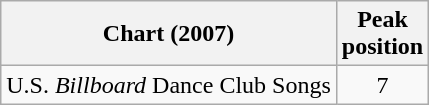<table class="wikitable">
<tr>
<th>Chart (2007)</th>
<th>Peak<br>position</th>
</tr>
<tr>
<td align="left">U.S. <em>Billboard</em> Dance Club Songs</td>
<td style="text-align:center;">7</td>
</tr>
</table>
